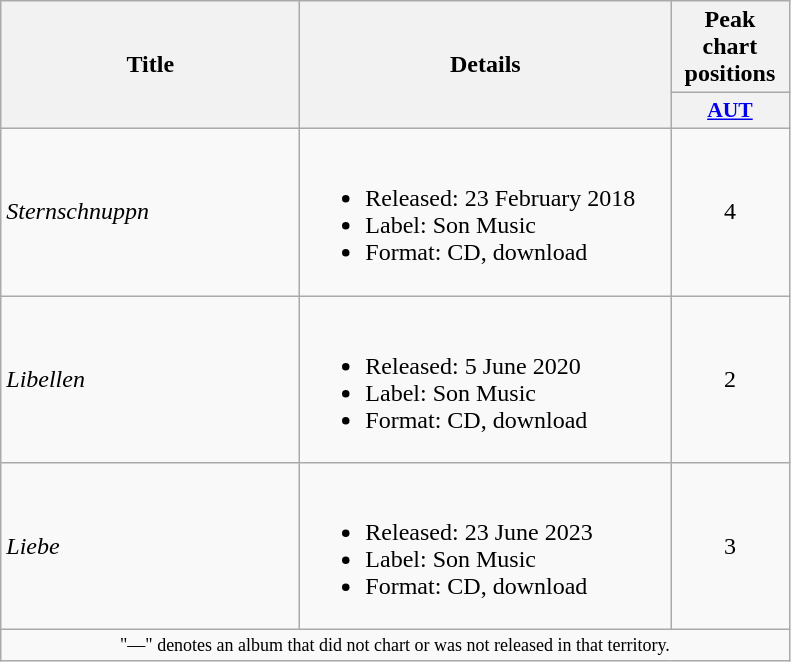<table class="wikitable plainrowheaders" style="text-align:left;" border="1">
<tr>
<th scope="col" rowspan="2" style="width:12em;">Title</th>
<th scope="col" rowspan="2" style="width:15em;">Details</th>
<th scope="col" colspan="1">Peak chart positions</th>
</tr>
<tr>
<th scope="col" style="width:5em;font-size:90%;"><a href='#'>AUT</a><br></th>
</tr>
<tr>
<td><em>Sternschnuppn</em></td>
<td><br><ul><li>Released: 23 February 2018</li><li>Label: Son Music</li><li>Format: CD, download</li></ul></td>
<td style="text-align:center;">4</td>
</tr>
<tr>
<td><em>Libellen</em></td>
<td><br><ul><li>Released: 5 June 2020</li><li>Label: Son Music</li><li>Format: CD, download</li></ul></td>
<td style="text-align:center;">2</td>
</tr>
<tr>
<td><em>Liebe</em></td>
<td><br><ul><li>Released: 23 June 2023</li><li>Label: Son Music</li><li>Format: CD, download</li></ul></td>
<td style="text-align:center;">3</td>
</tr>
<tr>
<td colspan="3" style="font-size:9pt;text-align:center;">"—" denotes an album that did not chart or was not released in that territory.</td>
</tr>
</table>
